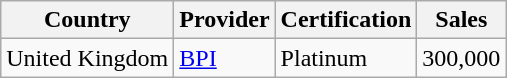<table class="wikitable">
<tr>
<th>Country</th>
<th>Provider</th>
<th>Certification</th>
<th>Sales</th>
</tr>
<tr>
<td>United Kingdom</td>
<td><a href='#'>BPI</a></td>
<td>Platinum</td>
<td>300,000</td>
</tr>
</table>
